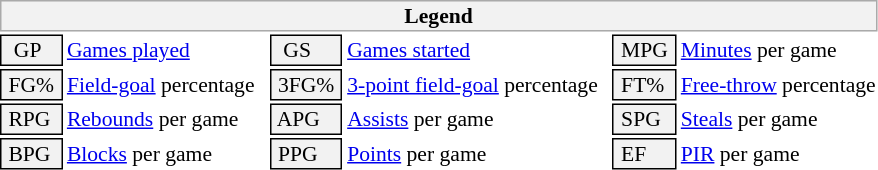<table class="toccolours" style="font-size: 90%; white-space: nowrap;">
<tr>
<th colspan="6" style="background-color: #F2F2F2; border: 1px solid #AAAAAA;">Legend</th>
</tr>
<tr>
<td style="background-color: #F2F2F2; border: 1px solid black;">  GP</td>
<td><a href='#'>Games played</a></td>
<td style="background-color: #F2F2F2; border: 1px solid black">  GS </td>
<td><a href='#'>Games started</a></td>
<td style="background-color: #F2F2F2; border: 1px solid black"> MPG </td>
<td><a href='#'>Minutes</a> per game</td>
</tr>
<tr>
<td style="background-color: #F2F2F2; border: 1px solid black;"> FG% </td>
<td style="padding-right: 8px"><a href='#'>Field-goal</a> percentage</td>
<td style="background-color: #F2F2F2; border: 1px solid black"> 3FG% </td>
<td style="padding-right: 8px"><a href='#'>3-point field-goal</a> percentage</td>
<td style="background-color: #F2F2F2; border: 1px solid black"> FT% </td>
<td><a href='#'>Free-throw</a> percentage</td>
</tr>
<tr>
<td style="background-color: #F2F2F2; border: 1px solid black;"> RPG </td>
<td><a href='#'>Rebounds</a> per game</td>
<td style="background-color: #F2F2F2; border: 1px solid black"> APG </td>
<td><a href='#'>Assists</a> per game</td>
<td style="background-color: #F2F2F2; border: 1px solid black"> SPG </td>
<td><a href='#'>Steals</a> per game</td>
</tr>
<tr>
<td style="background-color: #F2F2F2; border: 1px solid black;"> BPG </td>
<td><a href='#'>Blocks</a> per game</td>
<td style="background-color: #F2F2F2; border: 1px solid black"> PPG </td>
<td><a href='#'>Points</a> per game</td>
<td style="background-color: #F2F2F2; border: 1px solid black"> EF </td>
<td><a href='#'>PIR</a> per game</td>
</tr>
<tr>
</tr>
</table>
